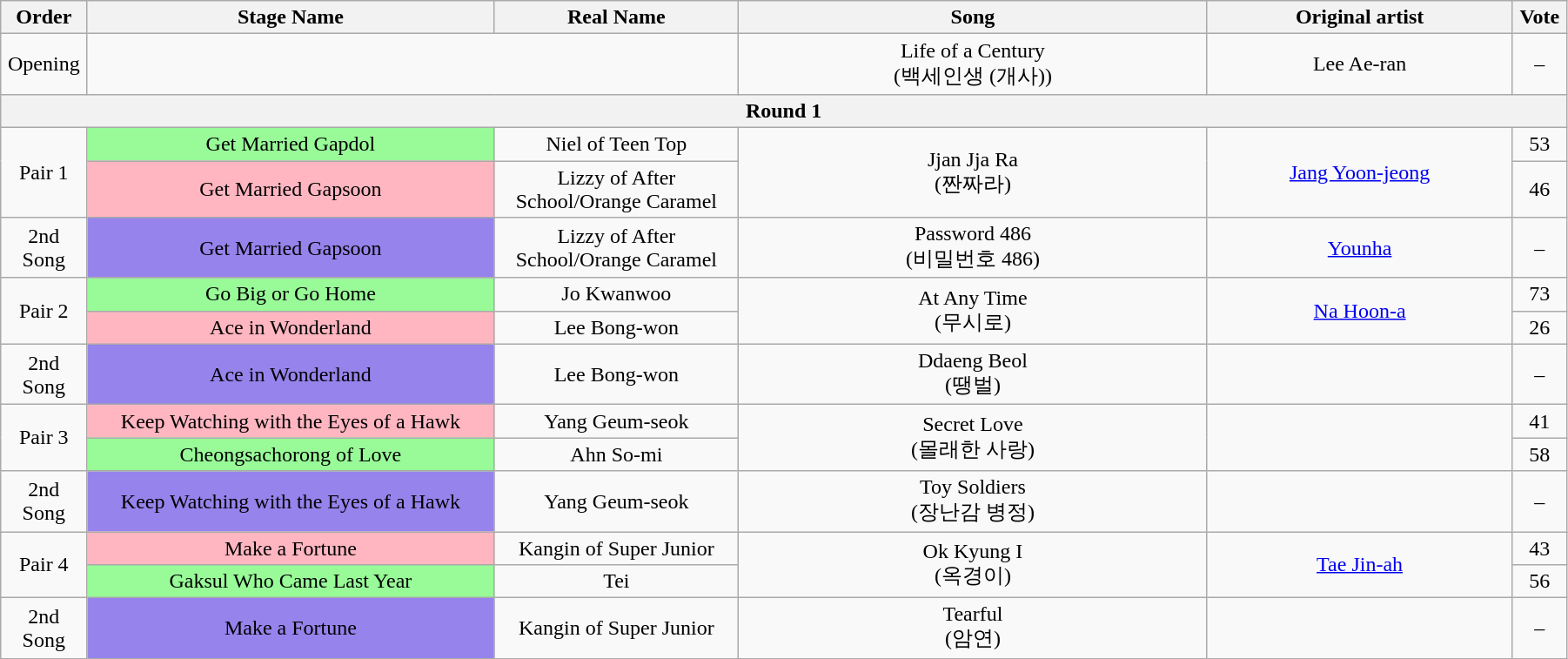<table class="wikitable" style="text-align:center; width:95%;">
<tr>
<th style="width:1%;">Order</th>
<th style="width:20%;">Stage Name</th>
<th style="width:12%;">Real Name</th>
<th style="width:23%;">Song</th>
<th style="width:15%;">Original artist</th>
<th style="width:1%;">Vote</th>
</tr>
<tr>
<td>Opening</td>
<td colspan=2></td>
<td>Life of a Century<br>(백세인생 (개사))</td>
<td>Lee Ae-ran</td>
<td>–</td>
</tr>
<tr>
<th colspan=6>Round 1</th>
</tr>
<tr>
<td rowspan=2>Pair 1</td>
<td bgcolor="palegreen">Get Married Gapdol</td>
<td>Niel of Teen Top</td>
<td rowspan=2>Jjan Jja Ra<br>(짠짜라)</td>
<td rowspan=2><a href='#'>Jang Yoon-jeong</a></td>
<td>53</td>
</tr>
<tr>
<td bgcolor="lightpink">Get Married Gapsoon</td>
<td>Lizzy of After School/Orange Caramel</td>
<td>46</td>
</tr>
<tr>
<td>2nd Song</td>
<td bgcolor="#9683EC">Get Married Gapsoon</td>
<td>Lizzy of After School/Orange Caramel</td>
<td>Password 486<br>(비밀번호 486)</td>
<td><a href='#'>Younha</a></td>
<td>–</td>
</tr>
<tr>
<td rowspan=2>Pair 2</td>
<td bgcolor="palegreen">Go Big or Go Home</td>
<td>Jo Kwanwoo</td>
<td rowspan=2>At Any Time<br>(무시로)</td>
<td rowspan=2><a href='#'>Na Hoon-a</a></td>
<td>73</td>
</tr>
<tr>
<td bgcolor="lightpink">Ace in Wonderland</td>
<td>Lee Bong-won</td>
<td>26</td>
</tr>
<tr>
<td>2nd Song</td>
<td bgcolor="#9683EC">Ace in Wonderland</td>
<td>Lee Bong-won</td>
<td>Ddaeng Beol<br>(땡벌)</td>
<td></td>
<td>–</td>
</tr>
<tr>
<td rowspan=2>Pair 3</td>
<td bgcolor="lightpink">Keep Watching with the Eyes of a Hawk</td>
<td>Yang Geum-seok</td>
<td rowspan=2>Secret Love<br>(몰래한 사랑)</td>
<td rowspan=2></td>
<td>41</td>
</tr>
<tr>
<td bgcolor="palegreen">Cheongsachorong of Love</td>
<td>Ahn So-mi</td>
<td>58</td>
</tr>
<tr>
<td>2nd Song</td>
<td bgcolor="#9683EC">Keep Watching with the Eyes of a Hawk</td>
<td>Yang Geum-seok</td>
<td>Toy Soldiers<br>(장난감 병정)</td>
<td></td>
<td>–</td>
</tr>
<tr>
<td rowspan=2>Pair 4</td>
<td bgcolor="lightpink">Make a Fortune</td>
<td>Kangin of Super Junior</td>
<td rowspan=2>Ok Kyung I<br>(옥경이)</td>
<td rowspan=2><a href='#'>Tae Jin-ah</a></td>
<td>43</td>
</tr>
<tr>
<td bgcolor="palegreen">Gaksul Who Came Last Year</td>
<td>Tei</td>
<td>56</td>
</tr>
<tr>
<td>2nd Song</td>
<td bgcolor="#9683EC">Make a Fortune</td>
<td>Kangin of Super Junior</td>
<td>Tearful<br>(암연)</td>
<td></td>
<td>–</td>
</tr>
</table>
